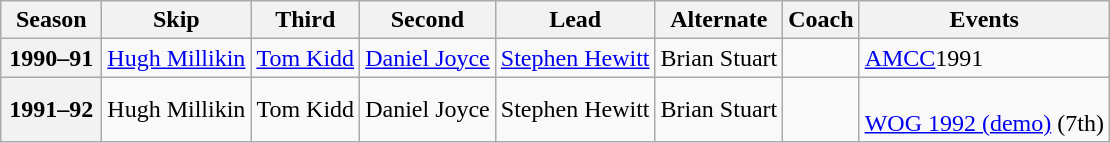<table class="wikitable">
<tr>
<th scope="col" width=60>Season</th>
<th scope="col">Skip</th>
<th scope="col">Third</th>
<th scope="col">Second</th>
<th scope="col">Lead</th>
<th scope="col">Alternate</th>
<th scope="col">Coach</th>
<th scope="col">Events</th>
</tr>
<tr>
<th scope="row">1990–91</th>
<td><a href='#'>Hugh Millikin</a></td>
<td><a href='#'>Tom Kidd</a></td>
<td><a href='#'>Daniel Joyce</a></td>
<td><a href='#'>Stephen Hewitt</a></td>
<td>Brian Stuart</td>
<td></td>
<td><a href='#'>AMCC</a>1991 </td>
</tr>
<tr>
<th scope="row">1991–92</th>
<td>Hugh Millikin</td>
<td>Tom Kidd</td>
<td>Daniel Joyce</td>
<td>Stephen Hewitt</td>
<td>Brian Stuart</td>
<td></td>
<td> <br><a href='#'>WOG 1992 (demo)</a> (7th)</td>
</tr>
</table>
